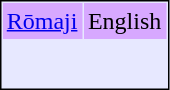<table cellpadding="3" cellspacing="1" style="margin:auto; border:1px solid black; background:#e7e8ff;">
<tr style="text-align:center; background:#d7a8ff;">
<td><a href='#'>Rōmaji</a></td>
<td>English</td>
</tr>
<tr valign=top>
<td><br></td>
<td><br></td>
</tr>
<tr>
<td colspan=2></td>
</tr>
</table>
